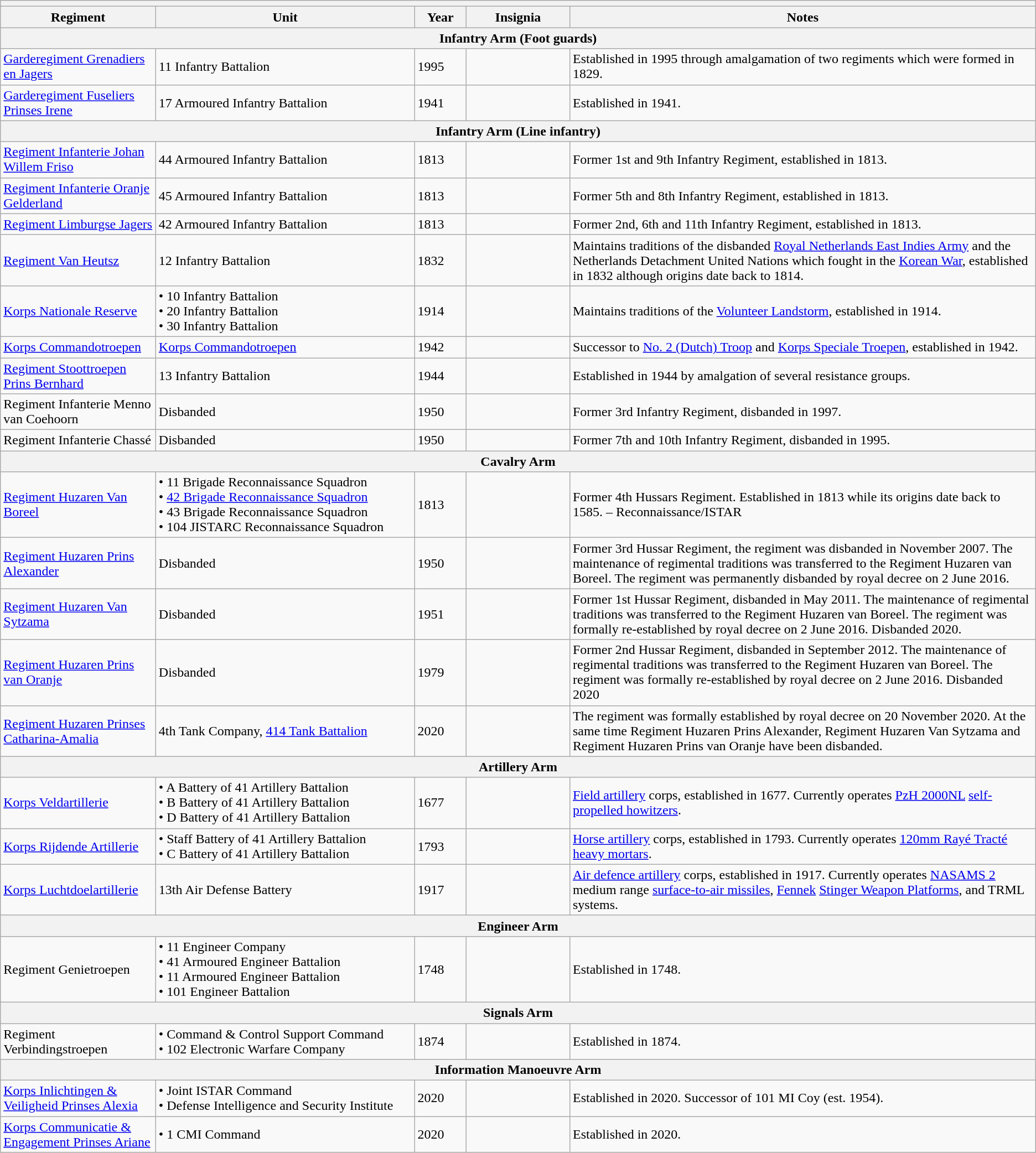<table class="wikitable collapsible collapsed" style="text-align:left">
<tr>
<th colspan=5></th>
</tr>
<tr>
<th scope="col" style="width: 15%;">Regiment</th>
<th scope="col" style="width: 25%;">Unit</th>
<th scope="col" style="width: 5%;">Year</th>
<th scope="col" style="width: 10%;">Insignia</th>
<th scope="col" style="width: 45%;">Notes</th>
</tr>
<tr>
<th style="align: center;" colspan="7">Infantry Arm (Foot guards)</th>
</tr>
<tr>
<td><a href='#'>Garderegiment Grenadiers en Jagers</a></td>
<td>11 Infantry Battalion</td>
<td>1995</td>
<td><br></td>
<td>Established in 1995 through amalgamation of two regiments which were formed in 1829.</td>
</tr>
<tr>
<td><a href='#'>Garderegiment Fuseliers Prinses Irene</a></td>
<td>17 Armoured Infantry Battalion</td>
<td>1941</td>
<td></td>
<td>Established in 1941.</td>
</tr>
<tr>
<th style="align: center;" colspan="7">Infantry Arm (Line infantry)</th>
</tr>
<tr>
<td><a href='#'>Regiment Infanterie Johan Willem Friso</a></td>
<td>44 Armoured Infantry Battalion</td>
<td>1813</td>
<td></td>
<td>Former 1st and 9th Infantry Regiment, established in 1813.</td>
</tr>
<tr>
<td><a href='#'>Regiment Infanterie Oranje Gelderland</a></td>
<td>45 Armoured Infantry Battalion</td>
<td>1813</td>
<td></td>
<td>Former 5th and 8th Infantry Regiment, established in 1813.</td>
</tr>
<tr>
<td><a href='#'>Regiment Limburgse Jagers</a></td>
<td>42 Armoured Infantry Battalion</td>
<td>1813</td>
<td></td>
<td>Former 2nd, 6th and 11th Infantry Regiment, established in 1813.</td>
</tr>
<tr>
<td><a href='#'>Regiment Van Heutsz</a></td>
<td>12 Infantry Battalion</td>
<td>1832</td>
<td></td>
<td>Maintains traditions of the disbanded <a href='#'>Royal Netherlands East Indies Army</a> and the Netherlands Detachment United Nations which fought in the <a href='#'>Korean War</a>, established in 1832 although origins date back to 1814.</td>
</tr>
<tr>
<td><a href='#'>Korps Nationale Reserve</a></td>
<td>• 10 Infantry Battalion <br>• 20 Infantry Battalion<br>• 30 Infantry Battalion</td>
<td>1914</td>
<td></td>
<td>Maintains traditions of the <a href='#'>Volunteer Landstorm</a>, established in 1914.</td>
</tr>
<tr>
<td><a href='#'>Korps Commandotroepen</a></td>
<td><a href='#'>Korps Commandotroepen</a></td>
<td>1942</td>
<td></td>
<td>Successor to <a href='#'>No. 2 (Dutch) Troop</a> and <a href='#'>Korps Speciale Troepen</a>, established in 1942.</td>
</tr>
<tr>
<td><a href='#'>Regiment Stoottroepen Prins Bernhard</a></td>
<td>13 Infantry Battalion</td>
<td>1944</td>
<td></td>
<td>Established in 1944 by amalgation of several resistance groups.</td>
</tr>
<tr>
<td>Regiment Infanterie Menno van Coehoorn</td>
<td>Disbanded</td>
<td>1950</td>
<td></td>
<td>Former 3rd Infantry Regiment, disbanded in 1997.</td>
</tr>
<tr>
<td>Regiment Infanterie Chassé</td>
<td>Disbanded</td>
<td>1950</td>
<td></td>
<td>Former 7th and 10th Infantry Regiment, disbanded in 1995.</td>
</tr>
<tr>
<th style="align: center;" colspan="7">Cavalry Arm</th>
</tr>
<tr>
<td><a href='#'>Regiment Huzaren Van Boreel</a></td>
<td>• 11 Brigade Reconnaissance Squadron<br>• <a href='#'>42 Brigade Reconnaissance Squadron</a><br>• 43 Brigade Reconnaissance Squadron<br>• 104 JISTARC Reconnaissance Squadron</td>
<td>1813</td>
<td></td>
<td>Former 4th Hussars Regiment. Established in 1813 while its origins date back to 1585. – Reconnaissance/ISTAR</td>
</tr>
<tr>
<td><a href='#'>Regiment Huzaren Prins Alexander</a></td>
<td>Disbanded</td>
<td>1950</td>
<td></td>
<td>Former 3rd Hussar Regiment, the regiment was disbanded in November 2007. The maintenance of regimental traditions was transferred to the Regiment Huzaren van Boreel. The regiment was permanently disbanded by royal decree on 2 June 2016.</td>
</tr>
<tr>
<td><a href='#'>Regiment Huzaren Van Sytzama</a></td>
<td>Disbanded</td>
<td>1951</td>
<td></td>
<td>Former 1st Hussar Regiment, disbanded in May 2011. The maintenance of regimental traditions was transferred to the Regiment Huzaren van Boreel. The regiment was formally re-established by royal decree on 2 June 2016. Disbanded 2020.</td>
</tr>
<tr>
<td><a href='#'>Regiment Huzaren Prins van Oranje</a></td>
<td>Disbanded</td>
<td>1979</td>
<td></td>
<td>Former 2nd Hussar Regiment, disbanded in September 2012. The maintenance of regimental traditions was transferred to the Regiment Huzaren van Boreel. The regiment was formally re-established by royal decree on 2 June 2016. Disbanded 2020</td>
</tr>
<tr>
<td><a href='#'>Regiment Huzaren Prinses Catharina-Amalia</a></td>
<td>4th Tank Company, <a href='#'>414 Tank Battalion</a></td>
<td>2020</td>
<td></td>
<td>The regiment was formally established by royal decree on 20 November 2020. At the same time Regiment Huzaren Prins Alexander, Regiment Huzaren Van Sytzama and Regiment Huzaren Prins van Oranje have been disbanded.</td>
</tr>
<tr>
<th style="align: center;" colspan="7">Artillery Arm</th>
</tr>
<tr>
<td><a href='#'>Korps Veldartillerie</a></td>
<td>• A Battery of 41 Artillery Battalion<br>• B Battery of 41 Artillery Battalion<br>• D Battery of 41 Artillery Battalion</td>
<td>1677</td>
<td></td>
<td><a href='#'>Field artillery</a> corps, established in 1677. Currently operates <a href='#'>PzH 2000NL</a> <a href='#'>self-propelled howitzers</a>.</td>
</tr>
<tr>
<td><a href='#'>Korps Rijdende Artillerie</a></td>
<td>• Staff Battery of 41 Artillery Battalion<br>• C Battery of 41 Artillery Battalion</td>
<td>1793</td>
<td></td>
<td><a href='#'>Horse artillery</a> corps, established in 1793. Currently operates <a href='#'>120mm Rayé Tracté</a> <a href='#'>heavy mortars</a>.</td>
</tr>
<tr>
<td><a href='#'>Korps Luchtdoelartillerie</a></td>
<td>13th Air Defense Battery</td>
<td>1917</td>
<td></td>
<td><a href='#'>Air defence artillery</a> corps, established in 1917. Currently operates <a href='#'>NASAMS 2</a> medium range <a href='#'>surface-to-air missiles</a>, <a href='#'>Fennek</a> <a href='#'>Stinger Weapon Platforms</a>, and TRML systems.</td>
</tr>
<tr>
<th style="align: center;" colspan="7">Engineer Arm</th>
</tr>
<tr>
<td>Regiment Genietroepen</td>
<td>• 11 Engineer Company<br>• 41 Armoured Engineer Battalion<br>• 11 Armoured Engineer Battalion<br>• 101 Engineer Battalion</td>
<td>1748</td>
<td></td>
<td>Established in 1748.</td>
</tr>
<tr>
<th style="align: center;" colspan="7">Signals Arm</th>
</tr>
<tr>
<td>Regiment Verbindingstroepen</td>
<td>• Command & Control Support Command<br>• 102 Electronic Warfare Company</td>
<td>1874</td>
<td></td>
<td>Established in 1874.</td>
</tr>
<tr>
<th style="align: center;" colspan="7">Information Manoeuvre Arm</th>
</tr>
<tr>
<td><a href='#'>Korps Inlichtingen & Veiligheid Prinses Alexia</a></td>
<td>• Joint ISTAR Command<br>• Defense Intelligence and Security Institute</td>
<td>2020</td>
<td></td>
<td>Established in 2020. Successor of 101 MI Coy (est. 1954).</td>
</tr>
<tr>
<td><a href='#'>Korps Communicatie & Engagement Prinses Ariane</a></td>
<td>• 1 CMI Command<br></td>
<td>2020</td>
<td></td>
<td>Established in 2020.</td>
</tr>
</table>
